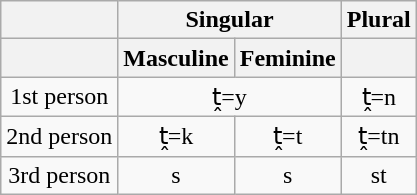<table class="wikitable" style="text-align: center;">
<tr>
<th></th>
<th colspan=2>Singular</th>
<th>Plural</th>
</tr>
<tr>
<th></th>
<th>Masculine</th>
<th>Feminine</th>
<th></th>
</tr>
<tr>
<td>1st person</td>
<td colspan=2>ṱ=y</td>
<td>ṱ=n</td>
</tr>
<tr>
<td>2nd person</td>
<td>ṱ=k</td>
<td>ṱ=t</td>
<td>ṱ=tn</td>
</tr>
<tr>
<td>3rd person</td>
<td>s</td>
<td>s</td>
<td>st</td>
</tr>
</table>
